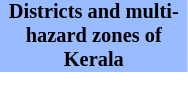<table class="toccolours" style="float:left; clear:left; font-size:85%; width:125px; margin:0em 1em 1em 0em;" cellpadding="0" cellspacing=0>
<tr bgcolor=#99bbff>
<td colspan="2" align="center"><strong>Districts and multi-hazard zones of Kerala</strong></td>
</tr>
<tr style="background:#FFFFFF; color:#555555;" align="center">
<td><br><div></div></td>
</tr>
<tr style="background:#DDEEFF; color:#555555;" align="center">
<td><div></div></td>
</tr>
</table>
